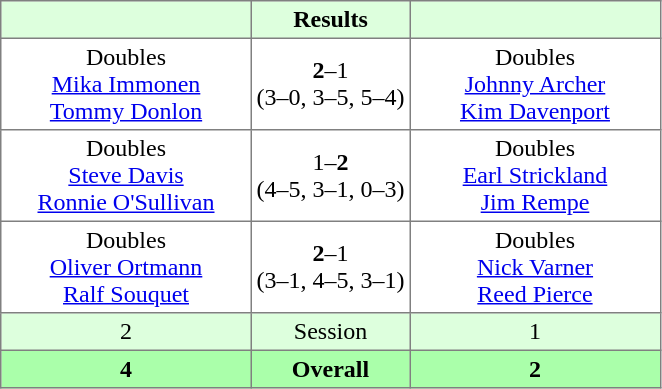<table border="1" cellpadding="3" style="border-collapse: collapse;">
<tr bgcolor="#ddffdd">
<th width="160"></th>
<th>Results</th>
<th width="160"></th>
</tr>
<tr>
<td align="center">Doubles<br><a href='#'>Mika Immonen</a><br><a href='#'>Tommy Donlon</a></td>
<td align="center"><strong>2</strong>–1<br>(3–0, 3–5, 5–4)</td>
<td align="center">Doubles<br><a href='#'>Johnny Archer</a><br><a href='#'>Kim Davenport</a></td>
</tr>
<tr>
<td align="center">Doubles<br><a href='#'>Steve Davis</a><br><a href='#'>Ronnie O'Sullivan</a></td>
<td align="center">1–<strong>2</strong><br>(4–5, 3–1, 0–3)</td>
<td align="center">Doubles<br><a href='#'>Earl Strickland</a><br><a href='#'>Jim Rempe</a></td>
</tr>
<tr>
<td align="center">Doubles<br><a href='#'>Oliver Ortmann</a><br><a href='#'>Ralf Souquet</a></td>
<td align="center"><strong>2</strong>–1<br>(3–1, 4–5, 3–1)</td>
<td align="center">Doubles<br><a href='#'>Nick Varner</a><br><a href='#'>Reed Pierce</a></td>
</tr>
<tr bgcolor="#ddffdd">
<td align="center">2</td>
<td align="center">Session</td>
<td align="center">1</td>
</tr>
<tr bgcolor="#aaffaa">
<th align="center">4</th>
<th align="center">Overall</th>
<th align="center">2</th>
</tr>
</table>
